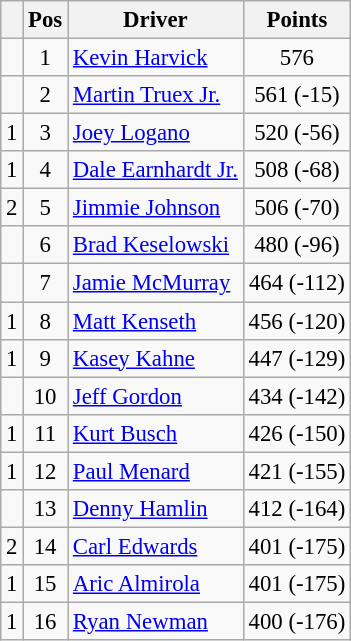<table class="wikitable" style="font-size: 95%;">
<tr>
<th></th>
<th>Pos</th>
<th>Driver</th>
<th>Points</th>
</tr>
<tr>
<td align="left"></td>
<td style="text-align:center;">1</td>
<td><a href='#'>Kevin Harvick</a></td>
<td style="text-align:center;">576</td>
</tr>
<tr>
<td align="left"></td>
<td style="text-align:center;">2</td>
<td><a href='#'>Martin Truex Jr.</a></td>
<td style="text-align:center;">561 (-15)</td>
</tr>
<tr>
<td align="left"> 1</td>
<td style="text-align:center;">3</td>
<td><a href='#'>Joey Logano</a></td>
<td style="text-align:center;">520 (-56)</td>
</tr>
<tr>
<td align="left"> 1</td>
<td style="text-align:center;">4</td>
<td><a href='#'>Dale Earnhardt Jr.</a></td>
<td style="text-align:center;">508 (-68)</td>
</tr>
<tr>
<td align="left"> 2</td>
<td style="text-align:center;">5</td>
<td><a href='#'>Jimmie Johnson</a></td>
<td style="text-align:center;">506 (-70)</td>
</tr>
<tr>
<td align="left"></td>
<td style="text-align:center;">6</td>
<td><a href='#'>Brad Keselowski</a></td>
<td style="text-align:center;">480 (-96)</td>
</tr>
<tr>
<td align="left"></td>
<td style="text-align:center;">7</td>
<td><a href='#'>Jamie McMurray</a></td>
<td style="text-align:center;">464 (-112)</td>
</tr>
<tr>
<td align="left"> 1</td>
<td style="text-align:center;">8</td>
<td><a href='#'>Matt Kenseth</a></td>
<td style="text-align:center;">456 (-120)</td>
</tr>
<tr>
<td align="left"> 1</td>
<td style="text-align:center;">9</td>
<td><a href='#'>Kasey Kahne</a></td>
<td style="text-align:center;">447 (-129)</td>
</tr>
<tr>
<td align="left"></td>
<td style="text-align:center;">10</td>
<td><a href='#'>Jeff Gordon</a></td>
<td style="text-align:center;">434 (-142)</td>
</tr>
<tr>
<td align="left"> 1</td>
<td style="text-align:center;">11</td>
<td><a href='#'>Kurt Busch</a></td>
<td style="text-align:center;">426 (-150)</td>
</tr>
<tr>
<td align="left"> 1</td>
<td style="text-align:center;">12</td>
<td><a href='#'>Paul Menard</a></td>
<td style="text-align:center;">421 (-155)</td>
</tr>
<tr>
<td align="left"></td>
<td style="text-align:center;">13</td>
<td><a href='#'>Denny Hamlin</a></td>
<td style="text-align:center;">412 (-164)</td>
</tr>
<tr>
<td align="left"> 2</td>
<td style="text-align:center;">14</td>
<td><a href='#'>Carl Edwards</a></td>
<td style="text-align:center;">401 (-175)</td>
</tr>
<tr>
<td align="left"> 1</td>
<td style="text-align:center;">15</td>
<td><a href='#'>Aric Almirola</a></td>
<td style="text-align:center;">401 (-175)</td>
</tr>
<tr>
<td align="left"> 1</td>
<td style="text-align:center;">16</td>
<td><a href='#'>Ryan Newman</a></td>
<td style="text-align:center;">400 (-176)</td>
</tr>
</table>
